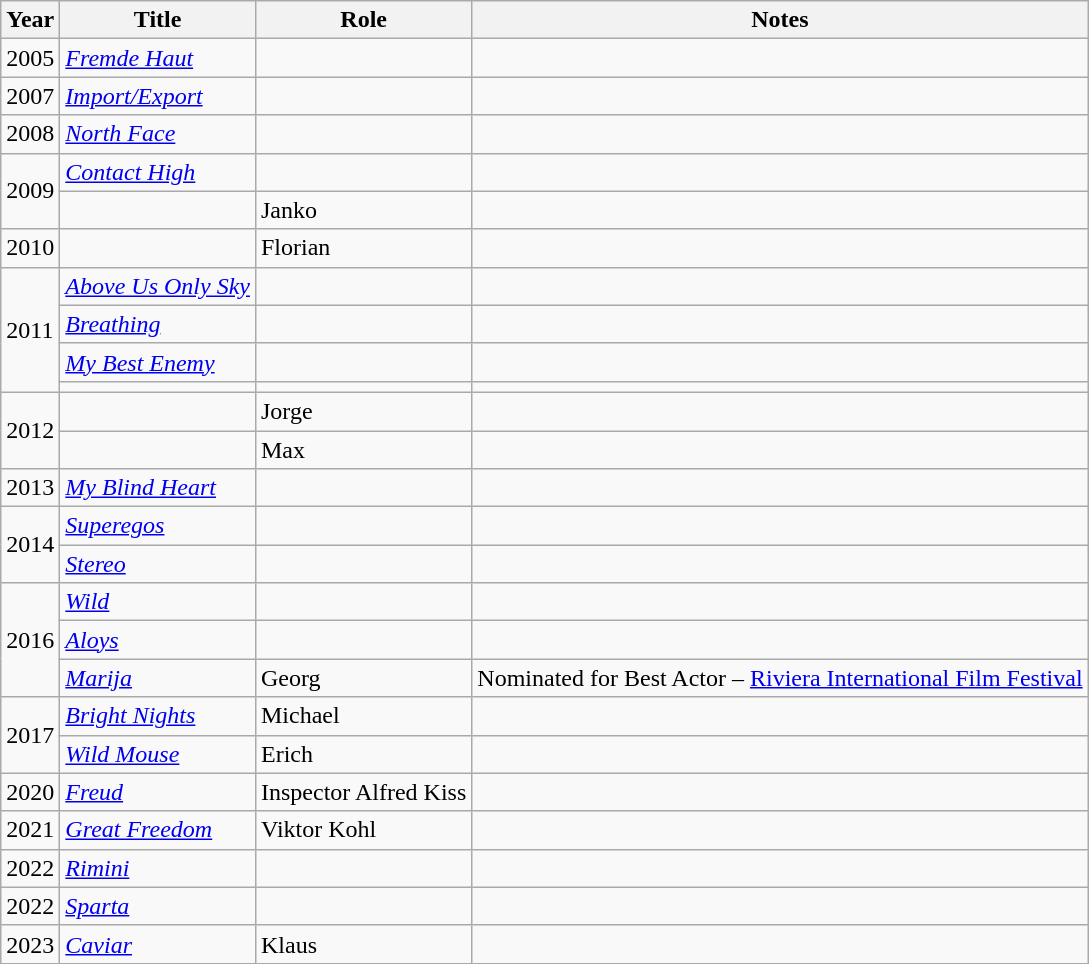<table class="wikitable sortable">
<tr>
<th>Year</th>
<th>Title</th>
<th>Role</th>
<th class="unsortable">Notes</th>
</tr>
<tr>
<td>2005</td>
<td><em><a href='#'>Fremde Haut</a></em></td>
<td></td>
<td></td>
</tr>
<tr>
<td>2007</td>
<td><em><a href='#'>Import/Export</a></em></td>
<td></td>
<td></td>
</tr>
<tr>
<td>2008</td>
<td><em><a href='#'>North Face</a></em></td>
<td></td>
<td></td>
</tr>
<tr>
<td rowspan=2>2009</td>
<td><em><a href='#'>Contact High</a></em></td>
<td></td>
<td></td>
</tr>
<tr>
<td><em></em></td>
<td>Janko</td>
<td></td>
</tr>
<tr>
<td>2010</td>
<td><em></em></td>
<td>Florian</td>
<td></td>
</tr>
<tr>
<td rowspan=4>2011</td>
<td><em><a href='#'>Above Us Only Sky</a></em></td>
<td></td>
<td></td>
</tr>
<tr>
<td><em><a href='#'>Breathing</a></em></td>
<td></td>
<td></td>
</tr>
<tr>
<td><em><a href='#'>My Best Enemy</a></em></td>
<td></td>
<td></td>
</tr>
<tr>
<td><em></em></td>
<td></td>
<td></td>
</tr>
<tr>
<td rowspan=2>2012</td>
<td><em></em></td>
<td>Jorge</td>
<td></td>
</tr>
<tr>
<td><em></em></td>
<td>Max</td>
<td></td>
</tr>
<tr>
<td>2013</td>
<td><em><a href='#'>My Blind Heart</a></em></td>
<td></td>
<td></td>
</tr>
<tr>
<td rowspan=2>2014</td>
<td><em><a href='#'>Superegos</a></em></td>
<td></td>
<td></td>
</tr>
<tr>
<td><em><a href='#'>Stereo</a></em></td>
<td></td>
<td></td>
</tr>
<tr>
<td rowspan=3>2016</td>
<td><em><a href='#'>Wild</a></em></td>
<td></td>
<td></td>
</tr>
<tr>
<td><em><a href='#'>Aloys</a></em></td>
<td></td>
<td></td>
</tr>
<tr>
<td><em><a href='#'>Marija</a></em></td>
<td>Georg</td>
<td>Nominated for Best Actor – <a href='#'>Riviera International Film Festival</a></td>
</tr>
<tr>
<td rowspan=2>2017</td>
<td><em><a href='#'>Bright Nights</a></em></td>
<td>Michael</td>
<td></td>
</tr>
<tr>
<td><em><a href='#'>Wild Mouse</a></em></td>
<td>Erich</td>
<td></td>
</tr>
<tr>
<td>2020</td>
<td><em><a href='#'>Freud</a></em></td>
<td>Inspector Alfred Kiss</td>
<td></td>
</tr>
<tr>
<td>2021</td>
<td><em><a href='#'>Great Freedom</a></em></td>
<td>Viktor Kohl</td>
<td></td>
</tr>
<tr>
<td>2022</td>
<td><em><a href='#'>Rimini</a></em></td>
<td></td>
<td></td>
</tr>
<tr>
<td>2022</td>
<td><em><a href='#'>Sparta</a></em></td>
<td></td>
<td></td>
</tr>
<tr>
<td>2023</td>
<td><em><a href='#'>Caviar</a></em></td>
<td>Klaus</td>
<td></td>
</tr>
</table>
